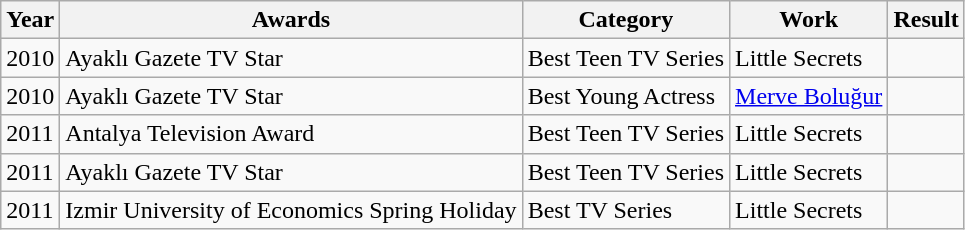<table class="wikitable">
<tr>
<th>Year</th>
<th>Awards</th>
<th>Category</th>
<th>Work</th>
<th>Result</th>
</tr>
<tr>
<td>2010</td>
<td>Ayaklı Gazete TV Star</td>
<td>Best Teen TV Series</td>
<td>Little Secrets</td>
<td></td>
</tr>
<tr>
<td>2010</td>
<td>Ayaklı Gazete TV Star</td>
<td>Best Young Actress</td>
<td><a href='#'>Merve Boluğur</a></td>
<td></td>
</tr>
<tr>
<td>2011</td>
<td>Antalya Television Award</td>
<td>Best Teen TV Series</td>
<td>Little Secrets</td>
<td></td>
</tr>
<tr>
<td>2011</td>
<td>Ayaklı Gazete TV Star</td>
<td>Best Teen TV Series</td>
<td>Little Secrets</td>
<td></td>
</tr>
<tr>
<td>2011</td>
<td>Izmir University of Economics Spring Holiday</td>
<td>Best TV Series</td>
<td>Little Secrets</td>
<td></td>
</tr>
</table>
